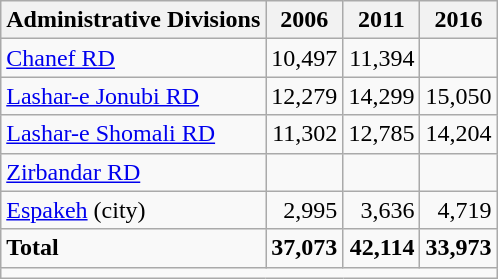<table class="wikitable">
<tr>
<th>Administrative Divisions</th>
<th>2006</th>
<th>2011</th>
<th>2016</th>
</tr>
<tr>
<td><a href='#'>Chanef RD</a></td>
<td style="text-align: right;">10,497</td>
<td style="text-align: right;">11,394</td>
<td style="text-align: right;"></td>
</tr>
<tr>
<td><a href='#'>Lashar-e Jonubi RD</a></td>
<td style="text-align: right;">12,279</td>
<td style="text-align: right;">14,299</td>
<td style="text-align: right;">15,050</td>
</tr>
<tr>
<td><a href='#'>Lashar-e Shomali RD</a></td>
<td style="text-align: right;">11,302</td>
<td style="text-align: right;">12,785</td>
<td style="text-align: right;">14,204</td>
</tr>
<tr>
<td><a href='#'>Zirbandar RD</a></td>
<td style="text-align: right;"></td>
<td style="text-align: right;"></td>
<td style="text-align: right;"></td>
</tr>
<tr>
<td><a href='#'>Espakeh</a> (city)</td>
<td style="text-align: right;">2,995</td>
<td style="text-align: right;">3,636</td>
<td style="text-align: right;">4,719</td>
</tr>
<tr>
<td><strong>Total</strong></td>
<td style="text-align: right;"><strong>37,073</strong></td>
<td style="text-align: right;"><strong>42,114</strong></td>
<td style="text-align: right;"><strong>33,973</strong></td>
</tr>
<tr>
<td colspan=4></td>
</tr>
</table>
